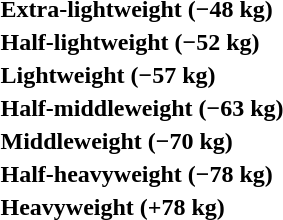<table>
<tr>
<th rowspan=2 style="text-align:left;">Extra-lightweight (−48 kg)</th>
<td rowspan=2></td>
<td rowspan=2></td>
<td></td>
</tr>
<tr>
<td></td>
</tr>
<tr>
<th rowspan=2 style="text-align:left;">Half-lightweight (−52 kg)</th>
<td rowspan=2></td>
<td rowspan=2></td>
<td></td>
</tr>
<tr>
<td></td>
</tr>
<tr>
<th rowspan=2 style="text-align:left;">Lightweight (−57 kg)</th>
<td rowspan=2></td>
<td rowspan=2></td>
<td></td>
</tr>
<tr>
<td></td>
</tr>
<tr>
<th rowspan=2 style="text-align:left;">Half-middleweight (−63 kg)</th>
<td rowspan=2></td>
<td rowspan=2></td>
<td></td>
</tr>
<tr>
<td></td>
</tr>
<tr>
<th rowspan=2 style="text-align:left;">Middleweight (−70 kg)</th>
<td rowspan=2></td>
<td rowspan=2></td>
<td></td>
</tr>
<tr>
<td></td>
</tr>
<tr>
<th rowspan=2 style="text-align:left;">Half-heavyweight (−78 kg)</th>
<td rowspan=2></td>
<td rowspan=2></td>
<td></td>
</tr>
<tr>
<td></td>
</tr>
<tr>
<th rowspan=2 style="text-align:left;">Heavyweight (+78 kg)</th>
<td rowspan=2></td>
<td rowspan=2></td>
<td></td>
</tr>
<tr>
<td></td>
</tr>
</table>
